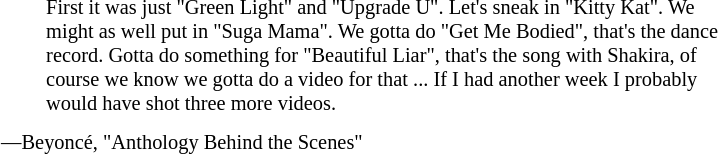<table width="40%" cellpadding="5" align="right" style="font-size:85%;border-collapse:collapse; background-color:transparent; border-style:none;">
<tr>
<td width="20" valign=top></td>
<td align="left">First it was just "Green Light" and "Upgrade U".  Let's sneak in "Kitty Kat".  We might as well put in "Suga Mama".  We gotta do "Get Me Bodied", that's the dance record.  Gotta do something for "Beautiful Liar", that's the song with Shakira, of course we know we gotta do a video for that ... If I had another week I probably would have shot three more videos. </td>
</tr>
<tr>
<td colspan="3"><div>—Beyoncé, "Anthology Behind the Scenes"</div></td>
</tr>
</table>
